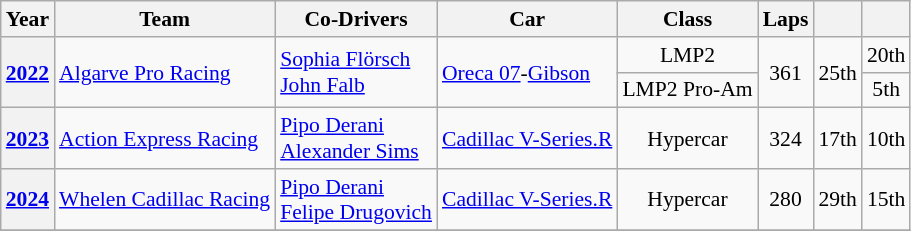<table class="wikitable" style="text-align:center; font-size:90%">
<tr>
<th>Year</th>
<th>Team</th>
<th>Co-Drivers</th>
<th>Car</th>
<th>Class</th>
<th>Laps</th>
<th></th>
<th></th>
</tr>
<tr>
<th rowspan="2"><a href='#'>2022</a></th>
<td rowspan="2" align="left"nowrap> <a href='#'>Algarve Pro Racing</a></td>
<td rowspan="2" align="left"nowrap> <a href='#'>Sophia Flörsch</a><br> <a href='#'>John Falb</a></td>
<td rowspan="2" align="left"nowrap><a href='#'>Oreca 07</a>-<a href='#'>Gibson</a></td>
<td>LMP2</td>
<td rowspan="2">361</td>
<td rowspan="2">25th</td>
<td>20th</td>
</tr>
<tr>
<td>LMP2 Pro-Am</td>
<td>5th</td>
</tr>
<tr>
<th><a href='#'>2023</a></th>
<td align="left"nowrap> <a href='#'>Action Express Racing</a></td>
<td align="left"nowrap> <a href='#'>Pipo Derani</a><br> <a href='#'>Alexander Sims</a></td>
<td align="left"nowrap><a href='#'>Cadillac V-Series.R</a></td>
<td>Hypercar</td>
<td>324</td>
<td>17th</td>
<td>10th</td>
</tr>
<tr>
<th><a href='#'>2024</a></th>
<td align="left"nowrap> <a href='#'>Whelen Cadillac Racing</a></td>
<td align="left"nowrap> <a href='#'>Pipo Derani</a><br> <a href='#'>Felipe Drugovich</a></td>
<td align="left"nowrap><a href='#'>Cadillac V-Series.R</a></td>
<td>Hypercar</td>
<td>280</td>
<td>29th</td>
<td>15th</td>
</tr>
<tr>
</tr>
</table>
